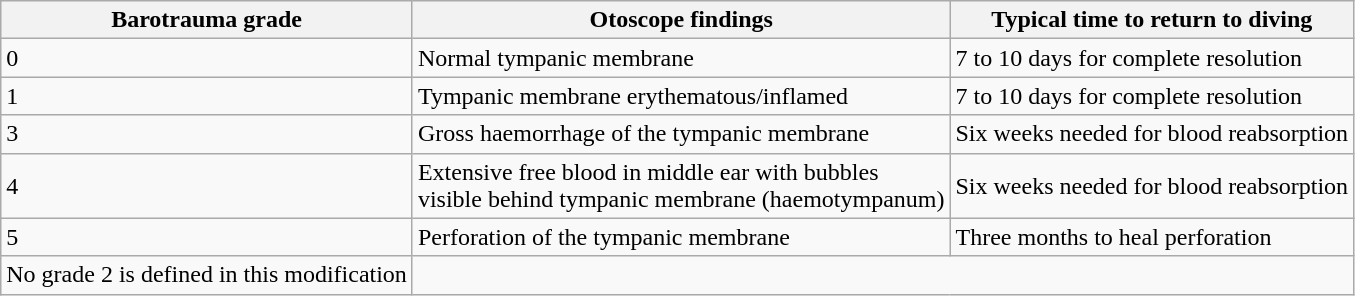<table class="wikitable">
<tr>
<th>Barotrauma grade</th>
<th>Otoscope findings</th>
<th>Typical time to return to diving</th>
</tr>
<tr>
<td>0</td>
<td>Normal tympanic membrane</td>
<td>7 to 10 days for complete resolution</td>
</tr>
<tr>
<td>1</td>
<td>Tympanic membrane erythematous/inflamed</td>
<td>7 to 10 days for complete resolution</td>
</tr>
<tr>
<td>3</td>
<td>Gross haemorrhage of the tympanic membrane</td>
<td>Six weeks needed for blood reabsorption</td>
</tr>
<tr>
<td>4</td>
<td>Extensive free blood in middle ear with bubbles<br>visible behind tympanic membrane (haemotympanum)</td>
<td>Six weeks needed for blood reabsorption</td>
</tr>
<tr>
<td>5</td>
<td>Perforation of the tympanic membrane</td>
<td>Three months to heal perforation</td>
</tr>
<tr>
<td>No grade 2 is defined in this modification</td>
</tr>
</table>
